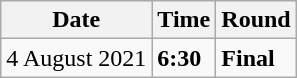<table class="wikitable">
<tr>
<th>Date</th>
<th>Time</th>
<th>Round</th>
</tr>
<tr>
<td>4 August 2021</td>
<td><strong>6:30</strong></td>
<td><strong>Final</strong></td>
</tr>
</table>
